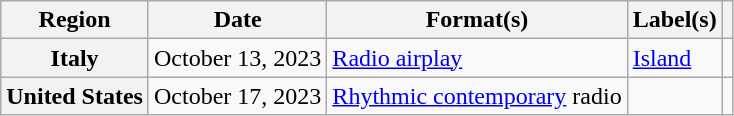<table class="wikitable plainrowheaders">
<tr>
<th scope="col">Region</th>
<th scope="col">Date</th>
<th scope="col">Format(s)</th>
<th scope="col">Label(s)</th>
<th scope="col"></th>
</tr>
<tr>
<th scope="row">Italy</th>
<td>October 13, 2023</td>
<td><a href='#'>Radio airplay</a></td>
<td><a href='#'>Island</a></td>
<td style="text-align:center"></td>
</tr>
<tr>
<th scope="row">United States</th>
<td>October 17, 2023</td>
<td><a href='#'>Rhythmic contemporary</a> radio</td>
<td></td>
<td align="center"></td>
</tr>
</table>
